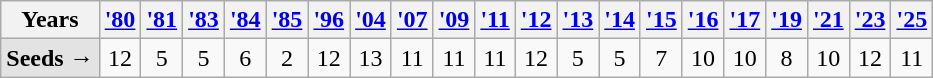<table class="wikitable">
<tr>
<th>Years</th>
<th><a href='#'>'80</a></th>
<th><a href='#'>'81</a></th>
<th><a href='#'>'83</a></th>
<th><a href='#'>'84</a></th>
<th><a href='#'>'85</a></th>
<th><a href='#'>'96</a></th>
<th><a href='#'>'04</a></th>
<th><a href='#'>'07</a></th>
<th><a href='#'>'09</a></th>
<th><a href='#'>'11</a></th>
<th><a href='#'>'12</a></th>
<th><a href='#'>'13</a></th>
<th><a href='#'>'14</a></th>
<th><a href='#'>'15</a></th>
<th><a href='#'>'16</a></th>
<th><a href='#'>'17</a></th>
<th><a href='#'>'19</a></th>
<th><a href='#'>'21</a></th>
<th><a href='#'>'23</a></th>
<th><a href='#'>'25</a></th>
</tr>
<tr align=center>
<td style="text-align:left; background:#e3e3e3;"><strong>Seeds →</strong></td>
<td>12</td>
<td>5</td>
<td>5</td>
<td>6</td>
<td>2</td>
<td>12</td>
<td>13</td>
<td>11</td>
<td>11</td>
<td>11</td>
<td>12</td>
<td>5</td>
<td>5</td>
<td>7</td>
<td>10</td>
<td>10</td>
<td>8</td>
<td>10</td>
<td>12</td>
<td>11</td>
</tr>
</table>
